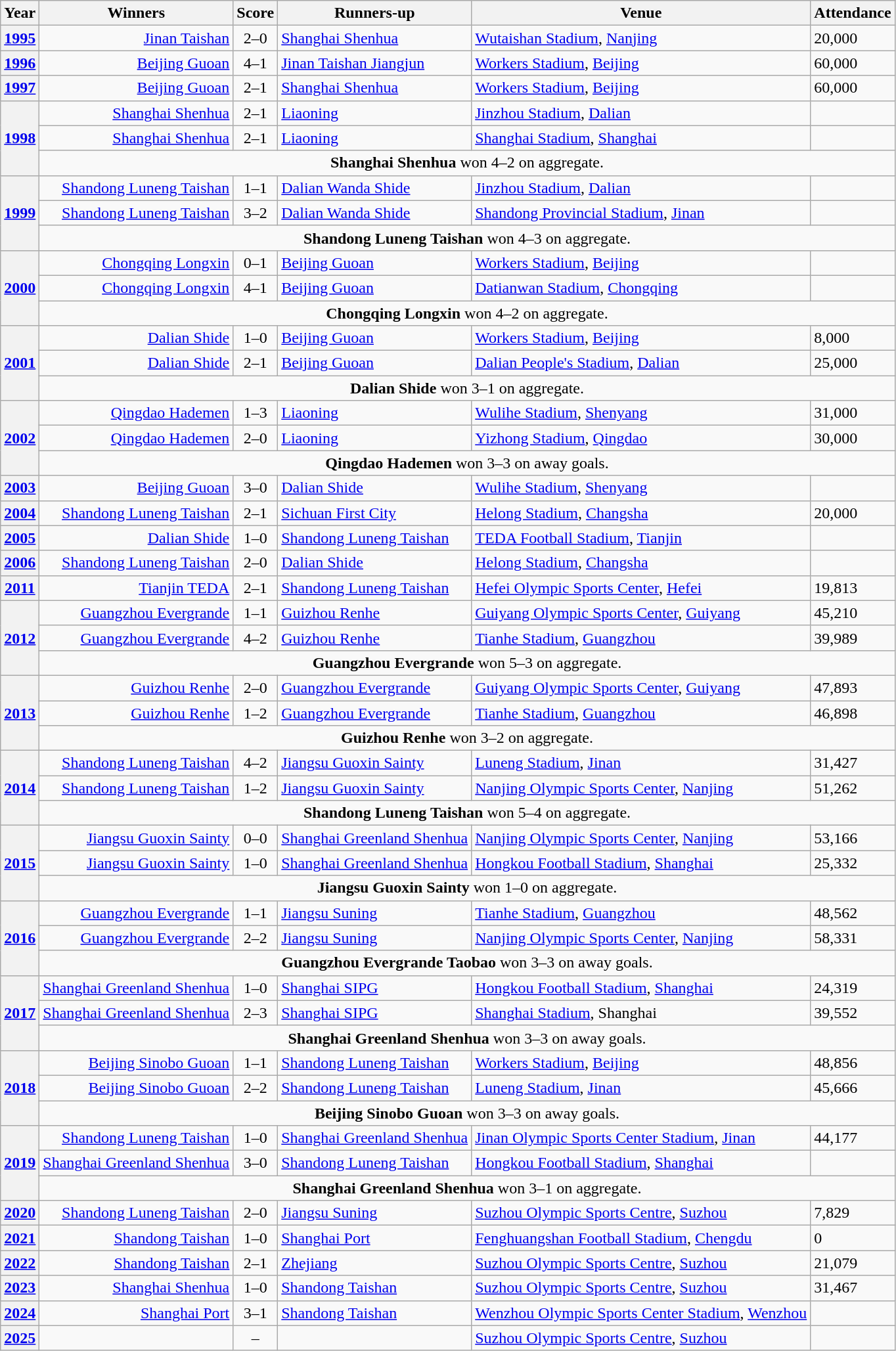<table class="wikitable plainrowheaders">
<tr>
<th scope="col">Year</th>
<th scope="col">Winners</th>
<th scope="col">Score</th>
<th scope="col">Runners-up</th>
<th scope="col">Venue</th>
<th scope="col">Attendance</th>
</tr>
<tr>
<th scope="row" style="text-align:center"><a href='#'>1995</a></th>
<td align=right><a href='#'>Jinan Taishan</a></td>
<td align=center>2–0</td>
<td><a href='#'>Shanghai Shenhua</a></td>
<td><a href='#'>Wutaishan Stadium</a>, <a href='#'>Nanjing</a></td>
<td>20,000</td>
</tr>
<tr>
<th scope="row" style="text-align:center"><a href='#'>1996</a></th>
<td align=right><a href='#'>Beijing Guoan</a></td>
<td align=center>4–1</td>
<td><a href='#'>Jinan Taishan Jiangjun</a></td>
<td><a href='#'>Workers Stadium</a>, <a href='#'>Beijing</a></td>
<td>60,000</td>
</tr>
<tr>
<th scope="row" style="text-align:center"><a href='#'>1997</a></th>
<td align=right><a href='#'>Beijing Guoan</a></td>
<td align=center>2–1</td>
<td><a href='#'>Shanghai Shenhua</a></td>
<td><a href='#'>Workers Stadium</a>, <a href='#'>Beijing</a></td>
<td>60,000</td>
</tr>
<tr>
<th scope=row rowspan=3 style=text-align:center><a href='#'>1998</a></th>
<td align=right><a href='#'>Shanghai Shenhua</a></td>
<td align=center>2–1</td>
<td><a href='#'>Liaoning</a></td>
<td><a href='#'>Jinzhou Stadium</a>, <a href='#'>Dalian</a></td>
<td></td>
</tr>
<tr>
<td align=right><a href='#'>Shanghai Shenhua</a></td>
<td align=center>2–1</td>
<td><a href='#'>Liaoning</a></td>
<td><a href='#'>Shanghai Stadium</a>, <a href='#'>Shanghai</a></td>
<td></td>
</tr>
<tr>
<td colspan="5" align="center"><strong>Shanghai Shenhua</strong> won 4–2 on aggregate.</td>
</tr>
<tr>
<th scope=row rowspan=3 style=text-align:center><a href='#'>1999</a></th>
<td align=right><a href='#'>Shandong Luneng Taishan</a></td>
<td align=center>1–1</td>
<td><a href='#'>Dalian Wanda Shide</a></td>
<td><a href='#'>Jinzhou Stadium</a>, <a href='#'>Dalian</a></td>
<td></td>
</tr>
<tr>
<td align=right><a href='#'>Shandong Luneng Taishan</a></td>
<td align=center>3–2</td>
<td><a href='#'>Dalian Wanda Shide</a></td>
<td><a href='#'>Shandong Provincial Stadium</a>, <a href='#'>Jinan</a></td>
<td></td>
</tr>
<tr>
<td colspan="5" align="center"><strong>Shandong Luneng Taishan</strong> won 4–3 on aggregate.</td>
</tr>
<tr>
<th scope=row rowspan=3 style=text-align:center><a href='#'>2000</a></th>
<td align=right><a href='#'>Chongqing Longxin</a></td>
<td align=center>0–1</td>
<td><a href='#'>Beijing Guoan</a></td>
<td><a href='#'>Workers Stadium</a>, <a href='#'>Beijing</a></td>
<td></td>
</tr>
<tr>
<td align=right><a href='#'>Chongqing Longxin</a></td>
<td align=center>4–1</td>
<td><a href='#'>Beijing Guoan</a></td>
<td><a href='#'>Datianwan Stadium</a>, <a href='#'>Chongqing</a></td>
<td></td>
</tr>
<tr>
<td colspan="5" align="center"><strong>Chongqing Longxin</strong> won 4–2 on aggregate.</td>
</tr>
<tr>
<th scope=row rowspan=3 style=text-align:center><a href='#'>2001</a></th>
<td align=right><a href='#'>Dalian Shide</a></td>
<td align=center>1–0</td>
<td><a href='#'>Beijing Guoan</a></td>
<td><a href='#'>Workers Stadium</a>, <a href='#'>Beijing</a></td>
<td>8,000</td>
</tr>
<tr>
<td align=right><a href='#'>Dalian Shide</a></td>
<td align=center>2–1</td>
<td><a href='#'>Beijing Guoan</a></td>
<td><a href='#'>Dalian People's Stadium</a>, <a href='#'>Dalian</a></td>
<td>25,000</td>
</tr>
<tr>
<td colspan="5" align="center"><strong>Dalian Shide</strong> won 3–1 on aggregate.</td>
</tr>
<tr>
<th scope=row rowspan=3 style=text-align:center><a href='#'>2002</a></th>
<td align=right><a href='#'>Qingdao Hademen</a></td>
<td align=center>1–3</td>
<td><a href='#'>Liaoning</a></td>
<td><a href='#'>Wulihe Stadium</a>, <a href='#'>Shenyang</a></td>
<td>31,000</td>
</tr>
<tr>
<td align=right><a href='#'>Qingdao Hademen</a></td>
<td align=center>2–0</td>
<td><a href='#'>Liaoning</a></td>
<td><a href='#'>Yizhong Stadium</a>, <a href='#'>Qingdao</a></td>
<td>30,000</td>
</tr>
<tr>
<td colspan="5" align="center"><strong>Qingdao Hademen</strong> won 3–3 on away goals.</td>
</tr>
<tr>
<th scope="row" style="text-align:center"><a href='#'>2003</a></th>
<td align=right><a href='#'>Beijing Guoan</a></td>
<td align=center>3–0</td>
<td><a href='#'>Dalian Shide</a></td>
<td><a href='#'>Wulihe Stadium</a>, <a href='#'>Shenyang</a></td>
<td></td>
</tr>
<tr>
<th scope="row" style="text-align:center"><a href='#'>2004</a></th>
<td align=right><a href='#'>Shandong Luneng Taishan</a></td>
<td align=center>2–1</td>
<td><a href='#'>Sichuan First City</a></td>
<td><a href='#'>Helong Stadium</a>, <a href='#'>Changsha</a></td>
<td>20,000</td>
</tr>
<tr>
<th scope="row" style="text-align:center"><a href='#'>2005</a></th>
<td align=right><a href='#'>Dalian Shide</a></td>
<td align=center>1–0</td>
<td><a href='#'>Shandong Luneng Taishan</a></td>
<td><a href='#'>TEDA Football Stadium</a>, <a href='#'>Tianjin</a></td>
<td></td>
</tr>
<tr>
<th scope="row" style="text-align:center"><a href='#'>2006</a></th>
<td align=right><a href='#'>Shandong Luneng Taishan</a></td>
<td align=center>2–0</td>
<td><a href='#'>Dalian Shide</a></td>
<td><a href='#'>Helong Stadium</a>, <a href='#'>Changsha</a></td>
<td></td>
</tr>
<tr>
<th scope="row" style="text-align:center"><a href='#'>2011</a></th>
<td align=right><a href='#'>Tianjin TEDA</a></td>
<td align=center>2–1</td>
<td><a href='#'>Shandong Luneng Taishan</a></td>
<td><a href='#'>Hefei Olympic Sports Center</a>, <a href='#'>Hefei</a></td>
<td>19,813</td>
</tr>
<tr>
<th scope=row rowspan=3 style=text-align:center><a href='#'>2012</a></th>
<td align=right><a href='#'>Guangzhou Evergrande</a></td>
<td align=center>1–1</td>
<td><a href='#'>Guizhou Renhe</a></td>
<td><a href='#'>Guiyang Olympic Sports Center</a>, <a href='#'>Guiyang</a></td>
<td>45,210</td>
</tr>
<tr>
<td align=right><a href='#'>Guangzhou Evergrande</a></td>
<td align=center>4–2</td>
<td><a href='#'>Guizhou Renhe</a></td>
<td><a href='#'>Tianhe Stadium</a>, <a href='#'>Guangzhou</a></td>
<td>39,989</td>
</tr>
<tr>
<td colspan="5" align="center"><strong>Guangzhou Evergrande</strong> won 5–3 on aggregate.</td>
</tr>
<tr>
<th scope=row rowspan=3 style=text-align:center><a href='#'>2013</a></th>
<td align=right><a href='#'>Guizhou Renhe</a></td>
<td align=center>2–0</td>
<td><a href='#'>Guangzhou Evergrande</a></td>
<td><a href='#'>Guiyang Olympic Sports Center</a>, <a href='#'>Guiyang</a></td>
<td>47,893</td>
</tr>
<tr>
<td align=right><a href='#'>Guizhou Renhe</a></td>
<td align=center>1–2</td>
<td><a href='#'>Guangzhou Evergrande</a></td>
<td><a href='#'>Tianhe Stadium</a>, <a href='#'>Guangzhou</a></td>
<td>46,898</td>
</tr>
<tr>
<td colspan="5" align="center"><strong>Guizhou Renhe</strong> won 3–2 on aggregate.</td>
</tr>
<tr>
<th scope=row rowspan=3 style=text-align:center><a href='#'>2014</a></th>
<td align=right><a href='#'>Shandong Luneng Taishan</a></td>
<td align=center>4–2</td>
<td><a href='#'>Jiangsu Guoxin Sainty</a></td>
<td><a href='#'>Luneng Stadium</a>, <a href='#'>Jinan</a></td>
<td>31,427</td>
</tr>
<tr>
<td align=right><a href='#'>Shandong Luneng Taishan</a></td>
<td align=center>1–2</td>
<td><a href='#'>Jiangsu Guoxin Sainty</a></td>
<td><a href='#'>Nanjing Olympic Sports Center</a>, <a href='#'>Nanjing</a></td>
<td>51,262</td>
</tr>
<tr>
<td colspan="5" align="center"><strong>Shandong Luneng Taishan</strong> won 5–4 on aggregate.</td>
</tr>
<tr>
<th scope=row rowspan=3 style=text-align:center><a href='#'>2015</a></th>
<td align=right><a href='#'>Jiangsu Guoxin Sainty</a></td>
<td align=center>0–0</td>
<td><a href='#'>Shanghai Greenland Shenhua</a></td>
<td><a href='#'>Nanjing Olympic Sports Center</a>, <a href='#'>Nanjing</a></td>
<td>53,166</td>
</tr>
<tr>
<td align=right><a href='#'>Jiangsu Guoxin Sainty</a></td>
<td align=center>1–0 </td>
<td><a href='#'>Shanghai Greenland Shenhua</a></td>
<td><a href='#'>Hongkou Football Stadium</a>, <a href='#'>Shanghai</a></td>
<td>25,332</td>
</tr>
<tr>
<td colspan="5" align="center"><strong>Jiangsu Guoxin Sainty</strong> won 1–0 on aggregate.</td>
</tr>
<tr>
<th scope=row rowspan=3 style=text-align:center><a href='#'>2016</a></th>
<td align=right><a href='#'>Guangzhou Evergrande</a></td>
<td align=center>1–1</td>
<td><a href='#'>Jiangsu Suning</a></td>
<td><a href='#'>Tianhe Stadium</a>, <a href='#'>Guangzhou</a></td>
<td>48,562</td>
</tr>
<tr>
<td align=right><a href='#'>Guangzhou Evergrande</a></td>
<td align=center>2–2</td>
<td><a href='#'>Jiangsu Suning</a></td>
<td><a href='#'>Nanjing Olympic Sports Center</a>, <a href='#'>Nanjing</a></td>
<td>58,331</td>
</tr>
<tr>
<td colspan="5" align="center"><strong>Guangzhou Evergrande Taobao</strong> won 3–3 on away goals.</td>
</tr>
<tr>
<th scope=row rowspan=3 style=text-align:center><a href='#'>2017</a></th>
<td align=right><a href='#'>Shanghai Greenland Shenhua</a></td>
<td align=center>1–0</td>
<td><a href='#'>Shanghai SIPG</a></td>
<td><a href='#'>Hongkou Football Stadium</a>, <a href='#'>Shanghai</a></td>
<td>24,319</td>
</tr>
<tr>
<td align=right><a href='#'>Shanghai Greenland Shenhua</a></td>
<td align=center>2–3</td>
<td><a href='#'>Shanghai SIPG</a></td>
<td><a href='#'>Shanghai Stadium</a>, Shanghai</td>
<td>39,552</td>
</tr>
<tr>
<td colspan="5" align="center"><strong>Shanghai Greenland Shenhua</strong> won 3–3 on away goals.</td>
</tr>
<tr>
<th scope=row rowspan=3 style=text-align:center><a href='#'>2018</a></th>
<td align=right><a href='#'>Beijing Sinobo Guoan</a></td>
<td align=center>1–1</td>
<td><a href='#'>Shandong Luneng Taishan</a></td>
<td><a href='#'>Workers Stadium</a>, <a href='#'>Beijing</a></td>
<td>48,856</td>
</tr>
<tr>
<td align=right><a href='#'>Beijing Sinobo Guoan</a></td>
<td align=center>2–2</td>
<td><a href='#'>Shandong Luneng Taishan</a></td>
<td><a href='#'>Luneng Stadium</a>, <a href='#'>Jinan</a></td>
<td>45,666</td>
</tr>
<tr>
<td colspan="5" align="center"><strong>Beijing Sinobo Guoan</strong> won 3–3 on away goals.</td>
</tr>
<tr>
<th scope=row rowspan=3 style=text-align:center><a href='#'>2019</a></th>
<td align=right><a href='#'>Shandong Luneng Taishan</a></td>
<td align=center>1–0</td>
<td><a href='#'>Shanghai Greenland Shenhua</a></td>
<td><a href='#'>Jinan Olympic Sports Center Stadium</a>, <a href='#'>Jinan</a></td>
<td>44,177</td>
</tr>
<tr>
<td align=right><a href='#'>Shanghai Greenland Shenhua</a></td>
<td align=center>3–0</td>
<td><a href='#'>Shandong Luneng Taishan</a></td>
<td><a href='#'>Hongkou Football Stadium</a>, <a href='#'>Shanghai</a></td>
<td></td>
</tr>
<tr>
<td colspan="5" align="center"><strong>Shanghai Greenland Shenhua</strong> won 3–1 on aggregate.</td>
</tr>
<tr>
<th scope="row" style="text-align:center"><a href='#'>2020</a></th>
<td align=right><a href='#'>Shandong Luneng Taishan</a></td>
<td align=center>2–0</td>
<td><a href='#'>Jiangsu Suning</a></td>
<td><a href='#'>Suzhou Olympic Sports Centre</a>, <a href='#'>Suzhou</a></td>
<td>7,829</td>
</tr>
<tr>
<th scope="row" style="text-align:center"><a href='#'>2021</a></th>
<td align=right><a href='#'>Shandong Taishan</a></td>
<td align=center>1–0</td>
<td><a href='#'>Shanghai Port</a></td>
<td><a href='#'>Fenghuangshan Football Stadium</a>, <a href='#'>Chengdu</a></td>
<td>0</td>
</tr>
<tr>
<th scope="row" style="text-align:center"><a href='#'>2022</a></th>
<td align=right><a href='#'>Shandong Taishan</a></td>
<td align=center>2–1</td>
<td><a href='#'>Zhejiang</a></td>
<td><a href='#'>Suzhou Olympic Sports Centre</a>, <a href='#'>Suzhou</a></td>
<td>21,079</td>
</tr>
<tr>
<th scope="row" style="text-align:center"><a href='#'>2023</a></th>
<td align=right><a href='#'>Shanghai Shenhua</a></td>
<td align=center>1–0</td>
<td><a href='#'>Shandong Taishan</a></td>
<td><a href='#'>Suzhou Olympic Sports Centre</a>, <a href='#'>Suzhou</a></td>
<td>31,467</td>
</tr>
<tr>
<th scope="row" style="text-align:center"><a href='#'>2024</a></th>
<td align=right><a href='#'>Shanghai Port</a></td>
<td align=center>3–1</td>
<td><a href='#'>Shandong Taishan</a></td>
<td><a href='#'>Wenzhou Olympic Sports Center Stadium</a>, <a href='#'>Wenzhou</a></td>
<td></td>
</tr>
<tr>
<th scope="row" style="text-align:center"><a href='#'>2025</a></th>
<td align=right></td>
<td align=center>–</td>
<td></td>
<td><a href='#'>Suzhou Olympic Sports Centre</a>, <a href='#'>Suzhou</a></td>
<td></td>
</tr>
</table>
